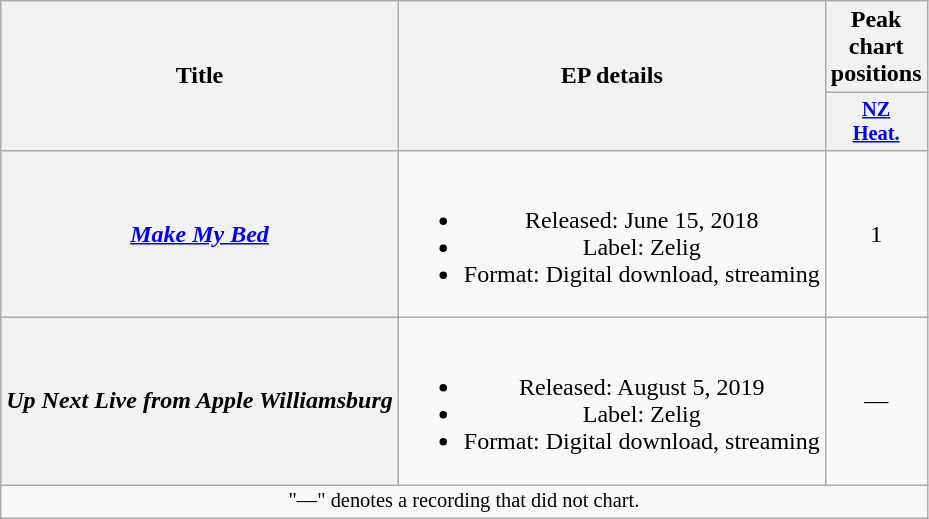<table class="wikitable plainrowheaders" style="text-align:center;">
<tr>
<th rowspan="2">Title</th>
<th rowspan="2">EP details</th>
<th colspan="1">Peak chart positions</th>
</tr>
<tr>
<th scope="col" style="width:3em;font-size:85%;"><a href='#'>NZ<br>Heat.</a><br></th>
</tr>
<tr>
<th scope="row"><em><a href='#'>Make My Bed</a></em></th>
<td><br><ul><li>Released: June 15, 2018</li><li>Label: Zelig</li><li>Format: Digital download, streaming</li></ul></td>
<td>1</td>
</tr>
<tr>
<th scope="row"><em>Up Next Live from Apple Williamsburg</em></th>
<td><br><ul><li>Released: August 5, 2019</li><li>Label: Zelig</li><li>Format: Digital download, streaming</li></ul></td>
<td>—</td>
</tr>
<tr>
<td colspan="15" style="font-size:85%;">"—" denotes a recording that did not chart.</td>
</tr>
</table>
